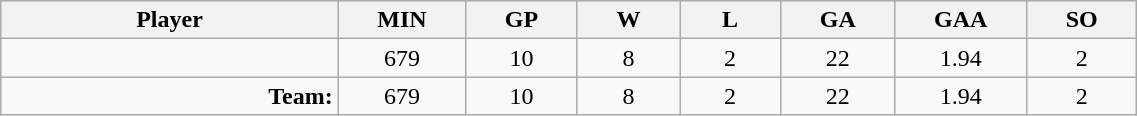<table class="wikitable sortable" width="60%">
<tr>
<th bgcolor="#DDDDFF" width="10%">Player</th>
<th width="3%" bgcolor="#DDDDFF" title="Minutes played">MIN</th>
<th width="3%" bgcolor="#DDDDFF" title="Games played in">GP</th>
<th width="3%" bgcolor="#DDDDFF" title="Wins">W</th>
<th width="3%" bgcolor="#DDDDFF"title="Losses">L</th>
<th width="3%" bgcolor="#DDDDFF" title="Goals against">GA</th>
<th width="3%" bgcolor="#DDDDFF" title="Goals against average">GAA</th>
<th width="3%" bgcolor="#DDDDFF" title="Shut-outs">SO</th>
</tr>
<tr align="center">
<td align="right"></td>
<td>679</td>
<td>10</td>
<td>8</td>
<td>2</td>
<td>22</td>
<td>1.94</td>
<td>2</td>
</tr>
<tr align="center">
<td align="right"><strong>Team:</strong></td>
<td>679</td>
<td>10</td>
<td>8</td>
<td>2</td>
<td>22</td>
<td>1.94</td>
<td>2</td>
</tr>
</table>
